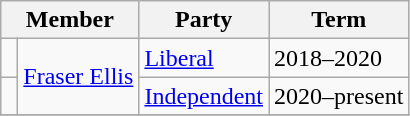<table class="wikitable">
<tr>
<th colspan="2">Member</th>
<th>Party</th>
<th>Term</th>
</tr>
<tr>
<td> </td>
<td rowspan="2"><a href='#'>Fraser Ellis</a></td>
<td><a href='#'>Liberal</a></td>
<td>2018–2020</td>
</tr>
<tr>
<td> </td>
<td><a href='#'>Independent</a></td>
<td>2020–present</td>
</tr>
<tr>
</tr>
</table>
